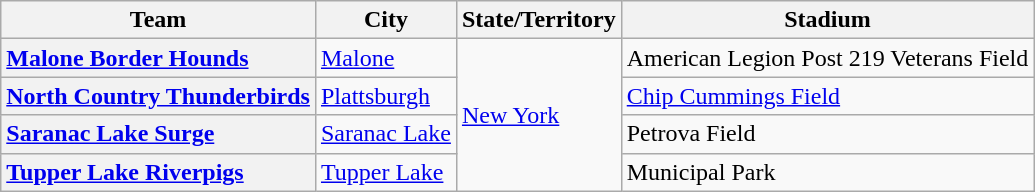<table class="wikitable sortable">
<tr>
<th scope="col">Team</th>
<th scope="col">City</th>
<th scope="col">State/Territory</th>
<th scope="col">Stadium</th>
</tr>
<tr>
<th scope="row" style="text-align:left"><a href='#'>Malone Border Hounds</a></th>
<td><a href='#'>Malone</a></td>
<td rowspan=4><a href='#'>New York</a></td>
<td>American Legion Post 219 Veterans Field</td>
</tr>
<tr>
<th scope="row" style="text-align:left"><a href='#'>North Country Thunderbirds</a></th>
<td><a href='#'>Plattsburgh</a></td>
<td><a href='#'>Chip Cummings Field</a></td>
</tr>
<tr>
<th scope="row" style="text-align:left"><a href='#'>Saranac Lake Surge</a></th>
<td><a href='#'>Saranac Lake</a></td>
<td>Petrova Field</td>
</tr>
<tr>
<th scope="row" style="text-align:left"><a href='#'>Tupper Lake Riverpigs</a></th>
<td><a href='#'>Tupper Lake</a></td>
<td>Municipal Park</td>
</tr>
</table>
